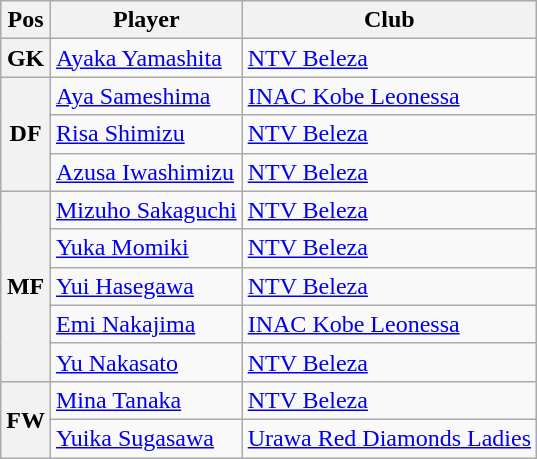<table class="wikitable">
<tr>
<th>Pos</th>
<th>Player</th>
<th>Club</th>
</tr>
<tr>
<th rowspan=1>GK</th>
<td> <a href='#'>Ayaka Yamashita</a></td>
<td><a href='#'>NTV Beleza</a></td>
</tr>
<tr>
<th rowspan=3>DF</th>
<td> <a href='#'>Aya Sameshima</a></td>
<td><a href='#'>INAC Kobe Leonessa</a></td>
</tr>
<tr>
<td> <a href='#'>Risa Shimizu</a></td>
<td><a href='#'>NTV Beleza</a></td>
</tr>
<tr>
<td> <a href='#'>Azusa Iwashimizu</a></td>
<td><a href='#'>NTV Beleza</a></td>
</tr>
<tr>
<th rowspan=5>MF</th>
<td> <a href='#'>Mizuho Sakaguchi</a></td>
<td><a href='#'>NTV Beleza</a></td>
</tr>
<tr>
<td> <a href='#'>Yuka Momiki</a></td>
<td><a href='#'>NTV Beleza</a></td>
</tr>
<tr>
<td> <a href='#'>Yui Hasegawa</a></td>
<td><a href='#'>NTV Beleza</a></td>
</tr>
<tr>
<td> <a href='#'>Emi Nakajima</a></td>
<td><a href='#'>INAC Kobe Leonessa</a></td>
</tr>
<tr>
<td> <a href='#'>Yu Nakasato</a></td>
<td><a href='#'>NTV Beleza</a></td>
</tr>
<tr>
<th rowspan=2>FW</th>
<td> <a href='#'>Mina Tanaka</a></td>
<td><a href='#'>NTV Beleza</a></td>
</tr>
<tr>
<td> <a href='#'>Yuika Sugasawa</a></td>
<td><a href='#'>Urawa Red Diamonds Ladies</a></td>
</tr>
</table>
